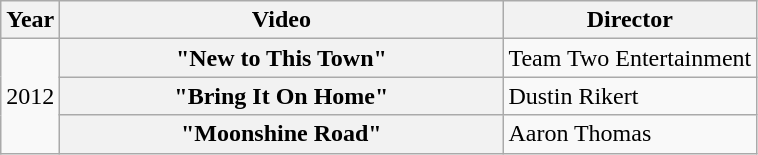<table class="wikitable plainrowheaders">
<tr>
<th>Year</th>
<th style="width:18em;">Video</th>
<th>Director</th>
</tr>
<tr>
<td rowspan="3">2012</td>
<th scope="row">"New to This Town"</th>
<td>Team Two Entertainment</td>
</tr>
<tr>
<th scope="row">"Bring It On Home"</th>
<td>Dustin Rikert</td>
</tr>
<tr>
<th scope="row">"Moonshine Road"</th>
<td>Aaron Thomas</td>
</tr>
</table>
